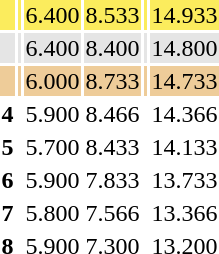<table>
<tr bgcolor=fbec5d>
<th scope=row style="text-align:center"></th>
<td align=left></td>
<td>6.400</td>
<td>8.533</td>
<td></td>
<td>14.933</td>
</tr>
<tr bgcolor=e5e5e5>
<th scope=row style="text-align:center"></th>
<td align=left></td>
<td>6.400</td>
<td>8.400</td>
<td></td>
<td>14.800</td>
</tr>
<tr bgcolor=eecc99>
<th scope=row style="text-align:center"></th>
<td align=left></td>
<td>6.000</td>
<td>8.733</td>
<td></td>
<td>14.733</td>
</tr>
<tr>
<th scope=row style="text-align:center">4</th>
<td align=left></td>
<td>5.900</td>
<td>8.466</td>
<td></td>
<td>14.366</td>
</tr>
<tr>
<th scope=row style="text-align:center">5</th>
<td align=left></td>
<td>5.700</td>
<td>8.433</td>
<td></td>
<td>14.133</td>
</tr>
<tr>
<th scope=row style="text-align:center">6</th>
<td align=left></td>
<td>5.900</td>
<td>7.833</td>
<td></td>
<td>13.733</td>
</tr>
<tr>
<th scope=row style="text-align:center">7</th>
<td align=left></td>
<td>5.800</td>
<td>7.566</td>
<td></td>
<td>13.366</td>
</tr>
<tr>
<th scope=row style="text-align:center">8</th>
<td align=left></td>
<td>5.900</td>
<td>7.300</td>
<td></td>
<td>13.200</td>
</tr>
<tr>
</tr>
</table>
